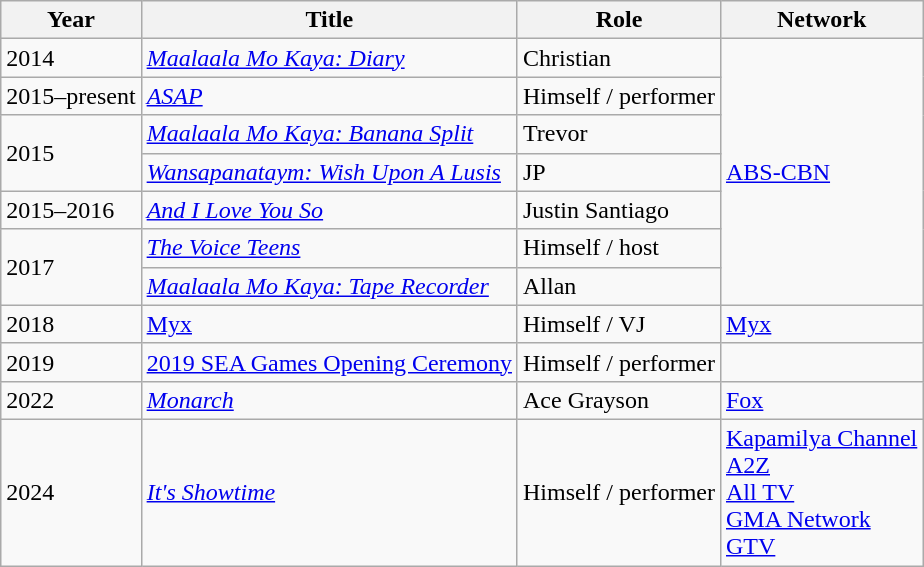<table class="wikitable sortable">
<tr>
<th>Year</th>
<th>Title</th>
<th>Role</th>
<th>Network</th>
</tr>
<tr>
<td>2014</td>
<td><em><a href='#'>Maalaala Mo Kaya: Diary</a></em></td>
<td>Christian</td>
<td rowspan="7"><a href='#'>ABS-CBN</a></td>
</tr>
<tr>
<td>2015–present</td>
<td><em><a href='#'>ASAP</a></em></td>
<td>Himself / performer</td>
</tr>
<tr>
<td rowspan="2">2015</td>
<td><em><a href='#'>Maalaala Mo Kaya: Banana Split</a></em></td>
<td>Trevor</td>
</tr>
<tr>
<td><em><a href='#'>Wansapanataym: Wish Upon A Lusis</a></em></td>
<td>JP</td>
</tr>
<tr>
<td>2015–2016</td>
<td><em><a href='#'>And I Love You So</a></em></td>
<td>Justin Santiago</td>
</tr>
<tr>
<td rowspan="2">2017</td>
<td><em><a href='#'>The Voice Teens</a></em></td>
<td>Himself / host</td>
</tr>
<tr>
<td><em><a href='#'>Maalaala Mo Kaya: Tape Recorder</a></em></td>
<td>Allan</td>
</tr>
<tr>
<td>2018</td>
<td><a href='#'>Myx</a></td>
<td>Himself / VJ</td>
<td><a href='#'>Myx</a></td>
</tr>
<tr>
<td>2019</td>
<td><a href='#'>2019 SEA Games Opening Ceremony</a></td>
<td>Himself / performer</td>
<td></td>
</tr>
<tr>
<td>2022</td>
<td><em><a href='#'>Monarch</a></em></td>
<td>Ace Grayson</td>
<td><a href='#'>Fox</a></td>
</tr>
<tr>
<td>2024</td>
<td><em><a href='#'>It's Showtime</a></em></td>
<td>Himself / performer</td>
<td><a href='#'>Kapamilya Channel</a> <br> <a href='#'>A2Z</a> <br> <a href='#'>All TV</a> <br> <a href='#'>GMA Network</a> <br> <a href='#'>GTV</a></td>
</tr>
</table>
